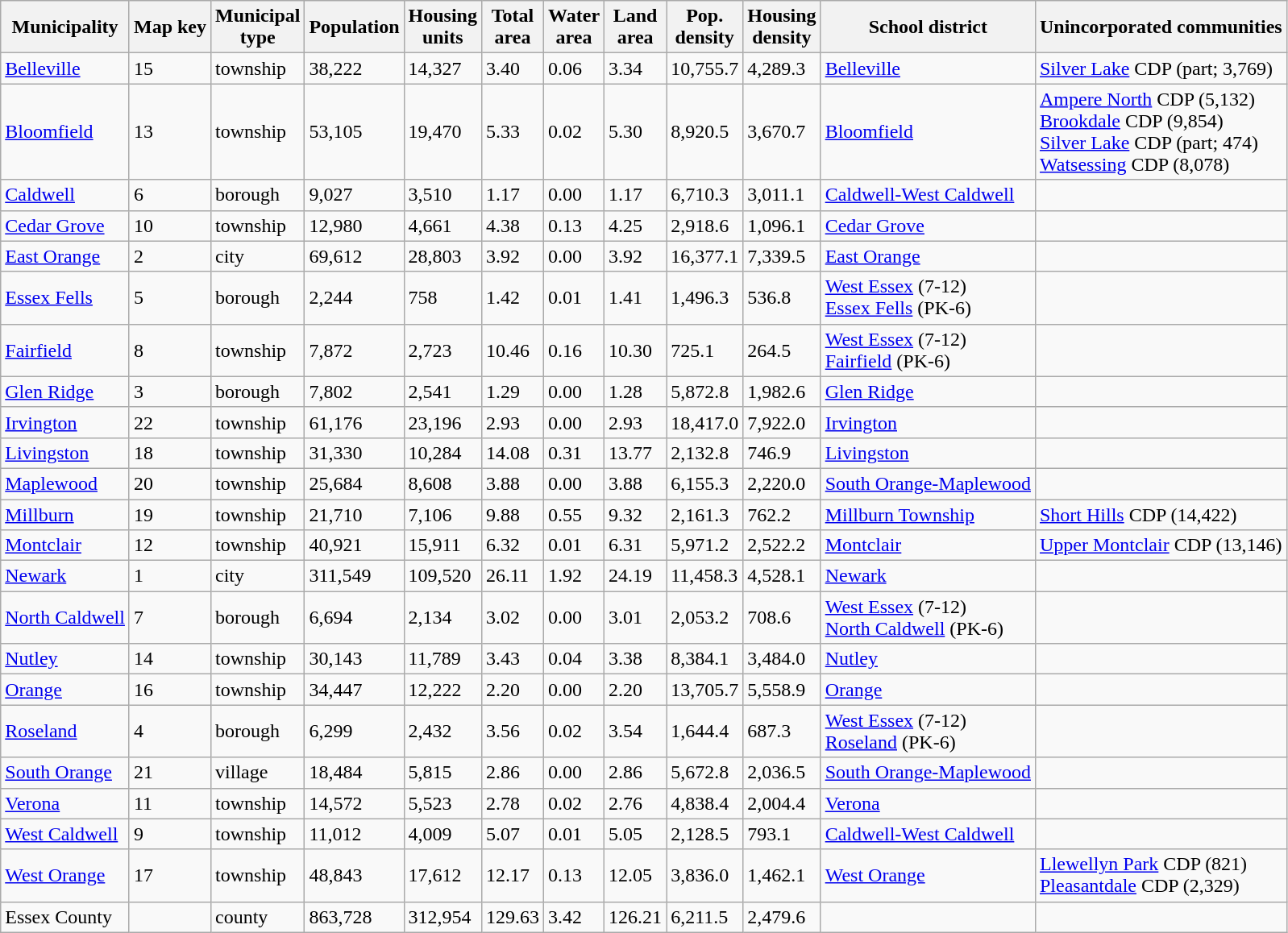<table class="wikitable sortable">
<tr>
<th>Municipality</th>
<th>Map key</th>
<th>Municipal<br>type</th>
<th>Population</th>
<th>Housing<br>units</th>
<th>Total<br>area</th>
<th>Water<br>area</th>
<th>Land<br>area</th>
<th>Pop.<br>density</th>
<th>Housing<br>density</th>
<th>School district</th>
<th>Unincorporated communities</th>
</tr>
<tr>
<td><a href='#'>Belleville</a></td>
<td>15</td>
<td>township</td>
<td>38,222</td>
<td>14,327</td>
<td>3.40</td>
<td>0.06</td>
<td>3.34</td>
<td>10,755.7</td>
<td>4,289.3</td>
<td><a href='#'>Belleville</a></td>
<td><a href='#'>Silver Lake</a> CDP (part; 3,769)</td>
</tr>
<tr>
<td><a href='#'>Bloomfield</a></td>
<td>13</td>
<td>township</td>
<td>53,105</td>
<td>19,470</td>
<td>5.33</td>
<td>0.02</td>
<td>5.30</td>
<td>8,920.5</td>
<td>3,670.7</td>
<td><a href='#'>Bloomfield</a></td>
<td><a href='#'>Ampere North</a> CDP (5,132)<br><a href='#'>Brookdale</a> CDP (9,854)<br><a href='#'>Silver Lake</a> CDP (part; 474)<br><a href='#'>Watsessing</a> CDP (8,078)</td>
</tr>
<tr>
<td><a href='#'>Caldwell</a></td>
<td>6</td>
<td>borough</td>
<td>9,027</td>
<td>3,510</td>
<td>1.17</td>
<td>0.00</td>
<td>1.17</td>
<td>6,710.3</td>
<td>3,011.1</td>
<td><a href='#'>Caldwell-West Caldwell</a></td>
<td></td>
</tr>
<tr>
<td><a href='#'>Cedar Grove</a></td>
<td>10</td>
<td>township</td>
<td>12,980</td>
<td>4,661</td>
<td>4.38</td>
<td>0.13</td>
<td>4.25</td>
<td>2,918.6</td>
<td>1,096.1</td>
<td><a href='#'>Cedar Grove</a></td>
<td></td>
</tr>
<tr>
<td><a href='#'>East Orange</a></td>
<td>2</td>
<td>city</td>
<td>69,612</td>
<td>28,803</td>
<td>3.92</td>
<td>0.00</td>
<td>3.92</td>
<td>16,377.1</td>
<td>7,339.5</td>
<td><a href='#'>East Orange</a></td>
<td></td>
</tr>
<tr>
<td><a href='#'>Essex Fells</a></td>
<td>5</td>
<td>borough</td>
<td>2,244</td>
<td>758</td>
<td>1.42</td>
<td>0.01</td>
<td>1.41</td>
<td>1,496.3</td>
<td>536.8</td>
<td><a href='#'>West Essex</a> (7-12)<br><a href='#'>Essex Fells</a> (PK-6)</td>
<td></td>
</tr>
<tr>
<td><a href='#'>Fairfield</a></td>
<td>8</td>
<td>township</td>
<td>7,872</td>
<td>2,723</td>
<td>10.46</td>
<td>0.16</td>
<td>10.30</td>
<td>725.1</td>
<td>264.5</td>
<td><a href='#'>West Essex</a> (7-12)<br><a href='#'>Fairfield</a> (PK-6)</td>
<td></td>
</tr>
<tr>
<td><a href='#'>Glen Ridge</a></td>
<td>3</td>
<td>borough</td>
<td>7,802</td>
<td>2,541</td>
<td>1.29</td>
<td>0.00</td>
<td>1.28</td>
<td>5,872.8</td>
<td>1,982.6</td>
<td><a href='#'>Glen Ridge</a></td>
<td></td>
</tr>
<tr>
<td><a href='#'>Irvington</a></td>
<td>22</td>
<td>township</td>
<td>61,176</td>
<td>23,196</td>
<td>2.93</td>
<td>0.00</td>
<td>2.93</td>
<td>18,417.0</td>
<td>7,922.0</td>
<td><a href='#'>Irvington</a></td>
<td></td>
</tr>
<tr>
<td><a href='#'>Livingston</a></td>
<td>18</td>
<td>township</td>
<td>31,330</td>
<td>10,284</td>
<td>14.08</td>
<td>0.31</td>
<td>13.77</td>
<td>2,132.8</td>
<td>746.9</td>
<td><a href='#'>Livingston</a></td>
<td></td>
</tr>
<tr>
<td><a href='#'>Maplewood</a></td>
<td>20</td>
<td>township</td>
<td>25,684</td>
<td>8,608</td>
<td>3.88</td>
<td>0.00</td>
<td>3.88</td>
<td>6,155.3</td>
<td>2,220.0</td>
<td><a href='#'>South Orange-Maplewood</a></td>
<td></td>
</tr>
<tr>
<td><a href='#'>Millburn</a></td>
<td>19</td>
<td>township</td>
<td>21,710</td>
<td>7,106</td>
<td>9.88</td>
<td>0.55</td>
<td>9.32</td>
<td>2,161.3</td>
<td>762.2</td>
<td><a href='#'>Millburn Township</a></td>
<td><a href='#'>Short Hills</a> CDP (14,422)</td>
</tr>
<tr>
<td><a href='#'>Montclair</a></td>
<td>12</td>
<td>township</td>
<td>40,921</td>
<td>15,911</td>
<td>6.32</td>
<td>0.01</td>
<td>6.31</td>
<td>5,971.2</td>
<td>2,522.2</td>
<td><a href='#'>Montclair</a></td>
<td><a href='#'>Upper Montclair</a> CDP (13,146)</td>
</tr>
<tr>
<td><a href='#'>Newark</a></td>
<td>1</td>
<td>city</td>
<td>311,549</td>
<td>109,520</td>
<td>26.11</td>
<td>1.92</td>
<td>24.19</td>
<td>11,458.3</td>
<td>4,528.1</td>
<td><a href='#'>Newark</a></td>
<td></td>
</tr>
<tr>
<td><a href='#'>North Caldwell</a></td>
<td>7</td>
<td>borough</td>
<td>6,694</td>
<td>2,134</td>
<td>3.02</td>
<td>0.00</td>
<td>3.01</td>
<td>2,053.2</td>
<td>708.6</td>
<td><a href='#'>West Essex</a> (7-12)<br><a href='#'>North Caldwell</a> (PK-6)</td>
<td></td>
</tr>
<tr>
<td><a href='#'>Nutley</a></td>
<td>14</td>
<td>township</td>
<td>30,143</td>
<td>11,789</td>
<td>3.43</td>
<td>0.04</td>
<td>3.38</td>
<td>8,384.1</td>
<td>3,484.0</td>
<td><a href='#'>Nutley</a></td>
<td></td>
</tr>
<tr>
<td><a href='#'>Orange</a></td>
<td>16</td>
<td>township</td>
<td>34,447</td>
<td>12,222</td>
<td>2.20</td>
<td>0.00</td>
<td>2.20</td>
<td>13,705.7</td>
<td>5,558.9</td>
<td><a href='#'>Orange</a></td>
<td></td>
</tr>
<tr>
<td><a href='#'>Roseland</a></td>
<td>4</td>
<td>borough</td>
<td>6,299</td>
<td>2,432</td>
<td>3.56</td>
<td>0.02</td>
<td>3.54</td>
<td>1,644.4</td>
<td>687.3</td>
<td><a href='#'>West Essex</a> (7-12)<br><a href='#'>Roseland</a> (PK-6)</td>
<td></td>
</tr>
<tr>
<td><a href='#'>South Orange</a></td>
<td>21</td>
<td>village</td>
<td>18,484</td>
<td>5,815</td>
<td>2.86</td>
<td>0.00</td>
<td>2.86</td>
<td>5,672.8</td>
<td>2,036.5</td>
<td><a href='#'>South Orange-Maplewood</a></td>
<td></td>
</tr>
<tr>
<td><a href='#'>Verona</a></td>
<td>11</td>
<td>township</td>
<td>14,572</td>
<td>5,523</td>
<td>2.78</td>
<td>0.02</td>
<td>2.76</td>
<td>4,838.4</td>
<td>2,004.4</td>
<td><a href='#'>Verona</a></td>
<td></td>
</tr>
<tr>
<td><a href='#'>West Caldwell</a></td>
<td>9</td>
<td>township</td>
<td>11,012</td>
<td>4,009</td>
<td>5.07</td>
<td>0.01</td>
<td>5.05</td>
<td>2,128.5</td>
<td>793.1</td>
<td><a href='#'>Caldwell-West Caldwell</a></td>
<td></td>
</tr>
<tr>
<td><a href='#'>West Orange</a></td>
<td>17</td>
<td>township</td>
<td>48,843</td>
<td>17,612</td>
<td>12.17</td>
<td>0.13</td>
<td>12.05</td>
<td>3,836.0</td>
<td>1,462.1</td>
<td><a href='#'>West Orange</a></td>
<td><a href='#'>Llewellyn Park</a> CDP (821)<br><a href='#'>Pleasantdale</a> CDP (2,329)</td>
</tr>
<tr>
<td>Essex County</td>
<td></td>
<td>county</td>
<td>863,728</td>
<td>312,954</td>
<td>129.63</td>
<td>3.42</td>
<td>126.21</td>
<td>6,211.5</td>
<td>2,479.6</td>
<td></td>
<td></td>
</tr>
</table>
